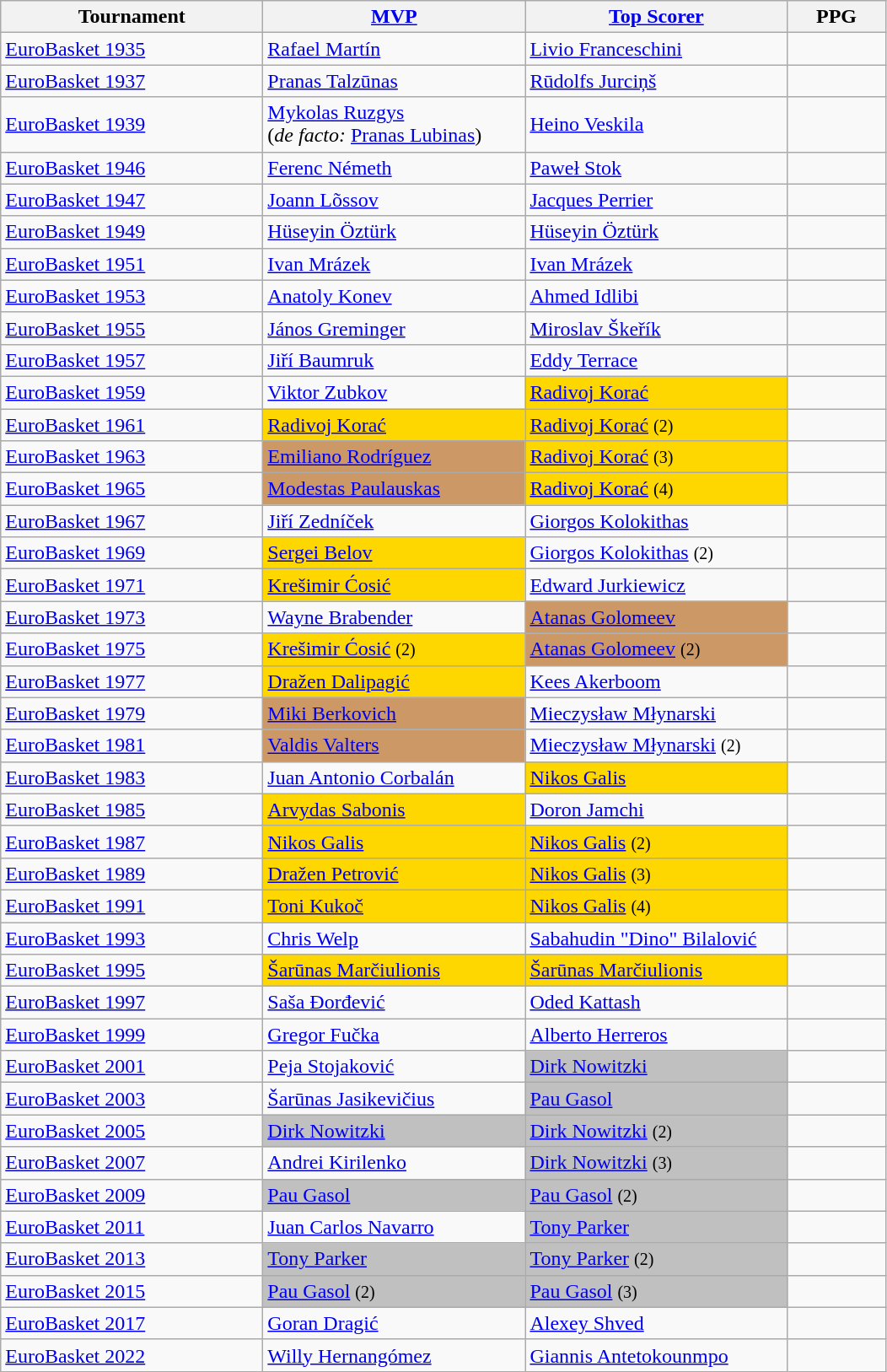<table class="wikitable sortable">
<tr>
<th style="width:200px;">Tournament</th>
<th style="width:200px;"><a href='#'>MVP</a></th>
<th style="width:200px;"><a href='#'>Top Scorer</a></th>
<th width=70px>PPG</th>
</tr>
<tr>
<td><a href='#'>EuroBasket 1935</a></td>
<td> <a href='#'>Rafael Martín</a></td>
<td> <a href='#'>Livio Franceschini</a></td>
<td></td>
</tr>
<tr>
<td><a href='#'>EuroBasket 1937</a></td>
<td> <a href='#'>Pranas Talzūnas</a></td>
<td> <a href='#'>Rūdolfs Jurciņš</a></td>
<td></td>
</tr>
<tr>
<td><a href='#'>EuroBasket 1939</a></td>
<td> <a href='#'>Mykolas Ruzgys</a><br>(<em>de facto:</em>  <a href='#'>Pranas Lubinas</a>)</td>
<td> <a href='#'>Heino Veskila</a></td>
<td></td>
</tr>
<tr>
<td><a href='#'>EuroBasket 1946</a></td>
<td> <a href='#'>Ferenc Németh</a></td>
<td> <a href='#'>Paweł Stok</a></td>
<td></td>
</tr>
<tr>
<td><a href='#'>EuroBasket 1947</a></td>
<td> <a href='#'>Joann Lõssov</a></td>
<td> <a href='#'>Jacques Perrier</a></td>
<td></td>
</tr>
<tr>
<td><a href='#'>EuroBasket 1949</a></td>
<td> <a href='#'>Hüseyin Öztürk</a></td>
<td> <a href='#'>Hüseyin Öztürk</a></td>
<td></td>
</tr>
<tr>
<td><a href='#'>EuroBasket 1951</a></td>
<td> <a href='#'>Ivan Mrázek</a></td>
<td> <a href='#'>Ivan Mrázek</a></td>
<td></td>
</tr>
<tr>
<td><a href='#'>EuroBasket 1953</a></td>
<td> <a href='#'>Anatoly Konev</a></td>
<td> <a href='#'>Ahmed Idlibi</a></td>
<td></td>
</tr>
<tr>
<td><a href='#'>EuroBasket 1955</a></td>
<td> <a href='#'>János Greminger</a></td>
<td> <a href='#'>Miroslav Škeřík</a></td>
<td></td>
</tr>
<tr>
<td><a href='#'>EuroBasket 1957</a></td>
<td> <a href='#'>Jiří Baumruk</a></td>
<td> <a href='#'>Eddy Terrace</a></td>
<td></td>
</tr>
<tr>
<td><a href='#'>EuroBasket 1959</a></td>
<td> <a href='#'>Viktor Zubkov</a></td>
<td style="background:gold;"> <a href='#'>Radivoj Korać</a></td>
<td></td>
</tr>
<tr>
<td><a href='#'>EuroBasket 1961</a></td>
<td style="background:gold;"> <a href='#'>Radivoj Korać</a></td>
<td style="background:gold;"> <a href='#'>Radivoj Korać</a> <small>(2)</small></td>
<td></td>
</tr>
<tr>
<td><a href='#'>EuroBasket 1963</a></td>
<td style="background:#c96;"> <a href='#'>Emiliano Rodríguez</a></td>
<td style="background:gold;"> <a href='#'>Radivoj Korać</a> <small>(3)</small></td>
<td></td>
</tr>
<tr>
<td><a href='#'>EuroBasket 1965</a></td>
<td style="background:#c96;"> <a href='#'>Modestas Paulauskas</a></td>
<td style="background:gold;"> <a href='#'>Radivoj Korać</a> <small>(4)</small></td>
<td></td>
</tr>
<tr>
<td><a href='#'>EuroBasket 1967</a></td>
<td> <a href='#'>Jiří Zedníček</a></td>
<td> <a href='#'>Giorgos Kolokithas</a></td>
<td></td>
</tr>
<tr>
<td><a href='#'>EuroBasket 1969</a></td>
<td style="background:gold;"> <a href='#'>Sergei Belov</a></td>
<td> <a href='#'>Giorgos Kolokithas</a> <small>(2)</small></td>
<td></td>
</tr>
<tr>
<td><a href='#'>EuroBasket 1971</a></td>
<td style="background:gold;"> <a href='#'>Krešimir Ćosić</a></td>
<td> <a href='#'>Edward Jurkiewicz</a></td>
<td></td>
</tr>
<tr>
<td><a href='#'>EuroBasket 1973</a></td>
<td> <a href='#'>Wayne Brabender</a></td>
<td style="background:#c96;"> <a href='#'>Atanas Golomeev</a></td>
<td></td>
</tr>
<tr>
<td><a href='#'>EuroBasket 1975</a></td>
<td style="background:gold;"> <a href='#'>Krešimir Ćosić</a> <small>(2)</small></td>
<td style="background:#c96;"> <a href='#'>Atanas Golomeev</a> <small>(2)</small></td>
<td></td>
</tr>
<tr>
<td><a href='#'>EuroBasket 1977</a></td>
<td style="background:gold;"> <a href='#'>Dražen Dalipagić</a></td>
<td> <a href='#'>Kees Akerboom</a></td>
<td></td>
</tr>
<tr>
<td><a href='#'>EuroBasket 1979</a></td>
<td style="background:#c96;"> <a href='#'>Miki Berkovich</a></td>
<td> <a href='#'>Mieczysław Młynarski</a></td>
<td></td>
</tr>
<tr>
<td><a href='#'>EuroBasket 1981</a></td>
<td style="background:#c96;"> <a href='#'>Valdis Valters</a></td>
<td> <a href='#'>Mieczysław Młynarski</a> <small>(2)</small></td>
<td></td>
</tr>
<tr>
<td><a href='#'>EuroBasket 1983</a></td>
<td> <a href='#'>Juan Antonio Corbalán</a></td>
<td style="background:gold;"> <a href='#'>Nikos Galis</a></td>
<td></td>
</tr>
<tr>
<td><a href='#'>EuroBasket 1985</a></td>
<td style="background:gold;"> <a href='#'>Arvydas Sabonis</a></td>
<td> <a href='#'>Doron Jamchi</a></td>
<td></td>
</tr>
<tr>
<td><a href='#'>EuroBasket 1987</a></td>
<td style="background:gold;"> <a href='#'>Nikos Galis</a></td>
<td style="background:gold;"> <a href='#'>Nikos Galis</a> <small>(2)</small></td>
<td></td>
</tr>
<tr>
<td><a href='#'>EuroBasket 1989</a></td>
<td style="background:gold;"> <a href='#'>Dražen Petrović</a></td>
<td style="background:gold;"> <a href='#'>Nikos Galis</a> <small>(3)</small></td>
<td></td>
</tr>
<tr>
<td><a href='#'>EuroBasket 1991</a></td>
<td style="background:gold;"> <a href='#'>Toni Kukoč</a></td>
<td style="background:gold;"> <a href='#'>Nikos Galis</a> <small>(4)</small></td>
<td></td>
</tr>
<tr>
<td><a href='#'>EuroBasket 1993</a></td>
<td> <a href='#'>Chris Welp</a></td>
<td> <a href='#'>Sabahudin "Dino" Bilalović</a></td>
<td></td>
</tr>
<tr>
<td><a href='#'>EuroBasket 1995</a></td>
<td style="background:gold;"> <a href='#'>Šarūnas Marčiulionis</a></td>
<td style="background:gold;"> <a href='#'>Šarūnas Marčiulionis</a></td>
<td></td>
</tr>
<tr>
<td><a href='#'>EuroBasket 1997</a></td>
<td> <a href='#'>Saša Đorđević</a></td>
<td> <a href='#'>Oded Kattash</a></td>
<td></td>
</tr>
<tr>
<td><a href='#'>EuroBasket 1999</a></td>
<td> <a href='#'>Gregor Fučka</a></td>
<td> <a href='#'>Alberto Herreros</a></td>
<td></td>
</tr>
<tr>
<td><a href='#'>EuroBasket 2001</a></td>
<td> <a href='#'>Peja Stojaković</a></td>
<td style="background:silver;"> <a href='#'>Dirk Nowitzki</a></td>
<td></td>
</tr>
<tr>
<td><a href='#'>EuroBasket 2003</a></td>
<td> <a href='#'>Šarūnas Jasikevičius</a></td>
<td style="background:silver;"> <a href='#'>Pau Gasol</a></td>
<td></td>
</tr>
<tr>
<td><a href='#'>EuroBasket 2005</a></td>
<td style="background:silver;"> <a href='#'>Dirk Nowitzki</a></td>
<td style="background:silver;"> <a href='#'>Dirk Nowitzki</a> <small>(2)</small></td>
<td></td>
</tr>
<tr>
<td><a href='#'>EuroBasket 2007</a></td>
<td> <a href='#'>Andrei Kirilenko</a></td>
<td style="background:silver;"> <a href='#'>Dirk Nowitzki</a> <small>(3)</small></td>
<td></td>
</tr>
<tr>
<td><a href='#'>EuroBasket 2009</a></td>
<td style="background:silver;"> <a href='#'>Pau Gasol</a></td>
<td style="background:silver;"> <a href='#'>Pau Gasol</a> <small>(2)</small></td>
<td></td>
</tr>
<tr>
<td><a href='#'>EuroBasket 2011</a></td>
<td> <a href='#'>Juan Carlos Navarro</a></td>
<td style="background:silver;"> <a href='#'>Tony Parker</a></td>
<td></td>
</tr>
<tr>
<td><a href='#'>EuroBasket 2013</a></td>
<td style="background:silver;"> <a href='#'>Tony Parker</a></td>
<td style="background:silver;"> <a href='#'>Tony Parker</a> <small>(2)</small></td>
<td></td>
</tr>
<tr>
<td><a href='#'>EuroBasket 2015</a></td>
<td style="background:silver;"> <a href='#'>Pau Gasol</a> <small>(2)</small></td>
<td style="background:silver;"> <a href='#'>Pau Gasol</a> <small>(3)</small></td>
<td></td>
</tr>
<tr>
<td><a href='#'>EuroBasket 2017</a></td>
<td> <a href='#'>Goran Dragić</a></td>
<td> <a href='#'>Alexey Shved</a></td>
<td></td>
</tr>
<tr>
<td><a href='#'>EuroBasket 2022</a></td>
<td> <a href='#'>Willy Hernangómez</a></td>
<td> <a href='#'>Giannis Antetokounmpo</a></td>
<td></td>
</tr>
</table>
